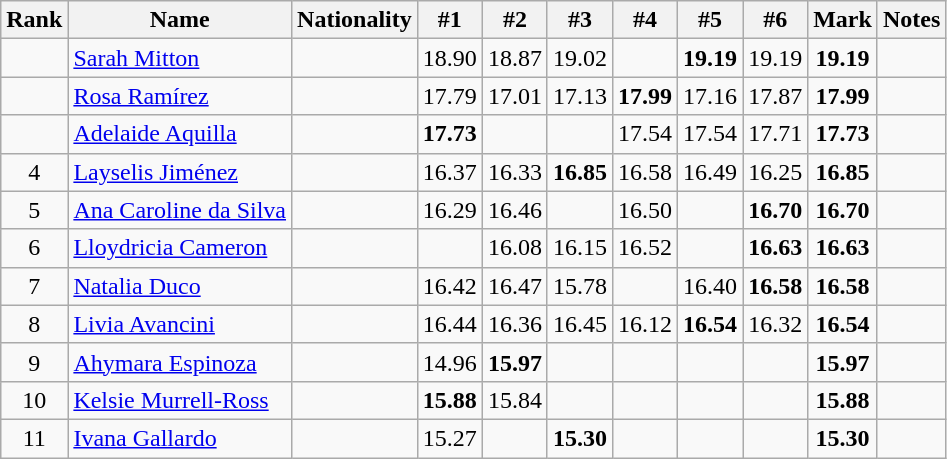<table class="wikitable sortable" style="text-align:center">
<tr>
<th>Rank</th>
<th>Name</th>
<th>Nationality</th>
<th>#1</th>
<th>#2</th>
<th>#3</th>
<th>#4</th>
<th>#5</th>
<th>#6</th>
<th>Mark</th>
<th>Notes</th>
</tr>
<tr>
<td></td>
<td align=left><a href='#'>Sarah Mitton</a></td>
<td align=left></td>
<td>18.90</td>
<td>18.87</td>
<td>19.02</td>
<td></td>
<td><strong>19.19</strong></td>
<td>19.19</td>
<td><strong>19.19</strong></td>
<td></td>
</tr>
<tr>
<td></td>
<td align=left><a href='#'>Rosa Ramírez</a></td>
<td align=left></td>
<td>17.79</td>
<td>17.01</td>
<td>17.13</td>
<td><strong>17.99</strong></td>
<td>17.16</td>
<td>17.87</td>
<td><strong>17.99</strong></td>
<td></td>
</tr>
<tr>
<td></td>
<td align=left><a href='#'>Adelaide Aquilla</a></td>
<td align=left></td>
<td><strong>17.73</strong></td>
<td></td>
<td></td>
<td>17.54</td>
<td>17.54</td>
<td>17.71</td>
<td><strong>17.73</strong></td>
<td></td>
</tr>
<tr>
<td>4</td>
<td align=left><a href='#'>Layselis Jiménez</a></td>
<td align=left></td>
<td>16.37</td>
<td>16.33</td>
<td><strong>16.85</strong></td>
<td>16.58</td>
<td>16.49</td>
<td>16.25</td>
<td><strong>16.85</strong></td>
<td></td>
</tr>
<tr>
<td>5</td>
<td align=left><a href='#'>Ana Caroline da Silva</a></td>
<td align=left></td>
<td>16.29</td>
<td>16.46</td>
<td></td>
<td>16.50</td>
<td></td>
<td><strong>16.70</strong></td>
<td><strong>16.70</strong></td>
<td></td>
</tr>
<tr>
<td>6</td>
<td align=left><a href='#'>Lloydricia Cameron</a></td>
<td align=left></td>
<td></td>
<td>16.08</td>
<td>16.15</td>
<td>16.52</td>
<td></td>
<td><strong>16.63</strong></td>
<td><strong>16.63</strong></td>
<td></td>
</tr>
<tr>
<td>7</td>
<td align=left><a href='#'>Natalia Duco</a></td>
<td align=left></td>
<td>16.42</td>
<td>16.47</td>
<td>15.78</td>
<td></td>
<td>16.40</td>
<td><strong>16.58</strong></td>
<td><strong>16.58</strong></td>
<td></td>
</tr>
<tr>
<td>8</td>
<td align=left><a href='#'>Livia Avancini</a></td>
<td align=left></td>
<td>16.44</td>
<td>16.36</td>
<td>16.45</td>
<td>16.12</td>
<td><strong>16.54</strong></td>
<td>16.32</td>
<td><strong>16.54</strong></td>
<td></td>
</tr>
<tr>
<td>9</td>
<td align=left><a href='#'>Ahymara Espinoza</a></td>
<td align=left></td>
<td>14.96</td>
<td><strong>15.97</strong></td>
<td></td>
<td></td>
<td></td>
<td></td>
<td><strong>15.97</strong></td>
<td></td>
</tr>
<tr>
<td>10</td>
<td align=left><a href='#'>Kelsie Murrell-Ross</a></td>
<td align=left></td>
<td><strong>15.88</strong></td>
<td>15.84</td>
<td></td>
<td></td>
<td></td>
<td></td>
<td><strong>15.88</strong></td>
<td></td>
</tr>
<tr>
<td>11</td>
<td align=left><a href='#'>Ivana Gallardo</a></td>
<td align=left></td>
<td>15.27</td>
<td></td>
<td><strong>15.30</strong></td>
<td></td>
<td></td>
<td></td>
<td><strong>15.30</strong></td>
<td></td>
</tr>
</table>
